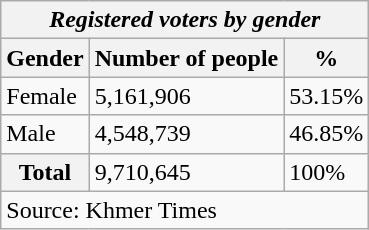<table class="wikitable">
<tr>
<th colspan="3"><em>Registered voters by gender</em></th>
</tr>
<tr>
<th>Gender</th>
<th>Number of people</th>
<th>%</th>
</tr>
<tr>
<td>Female</td>
<td>5,161,906</td>
<td>53.15%</td>
</tr>
<tr>
<td>Male</td>
<td>4,548,739</td>
<td>46.85%</td>
</tr>
<tr>
<th>Total</th>
<td>9,710,645</td>
<td>100%</td>
</tr>
<tr>
<td colspan="3">Source: Khmer Times</td>
</tr>
</table>
